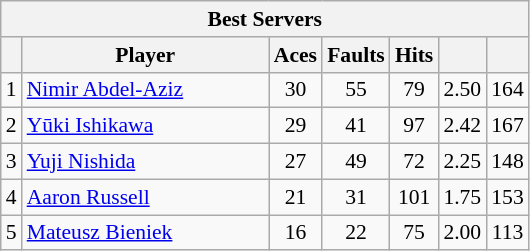<table class="wikitable sortable" style=font-size:90%>
<tr>
<th colspan=7>Best Servers</th>
</tr>
<tr>
<th></th>
<th width=158>Player</th>
<th width=20>Aces</th>
<th width=20>Faults</th>
<th width=20>Hits</th>
<th width=20></th>
<th width=20></th>
</tr>
<tr>
<td>1</td>
<td> <a href='#'>Nimir Abdel-Aziz</a></td>
<td align=center>30</td>
<td align=center>55</td>
<td align=center>79</td>
<td align=center>2.50</td>
<td align=center>164</td>
</tr>
<tr>
<td>2</td>
<td> <a href='#'>Yūki Ishikawa</a></td>
<td align=center>29</td>
<td align=center>41</td>
<td align=center>97</td>
<td align=center>2.42</td>
<td align=center>167</td>
</tr>
<tr>
<td>3</td>
<td> <a href='#'>Yuji Nishida</a></td>
<td align=center>27</td>
<td align=center>49</td>
<td align=center>72</td>
<td align=center>2.25</td>
<td align=center>148</td>
</tr>
<tr>
<td>4</td>
<td> <a href='#'>Aaron Russell</a></td>
<td align=center>21</td>
<td align=center>31</td>
<td align=center>101</td>
<td align=center>1.75</td>
<td align=center>153</td>
</tr>
<tr>
<td>5</td>
<td> <a href='#'>Mateusz Bieniek</a></td>
<td align=center>16</td>
<td align=center>22</td>
<td align=center>75</td>
<td align=center>2.00</td>
<td align=center>113</td>
</tr>
</table>
